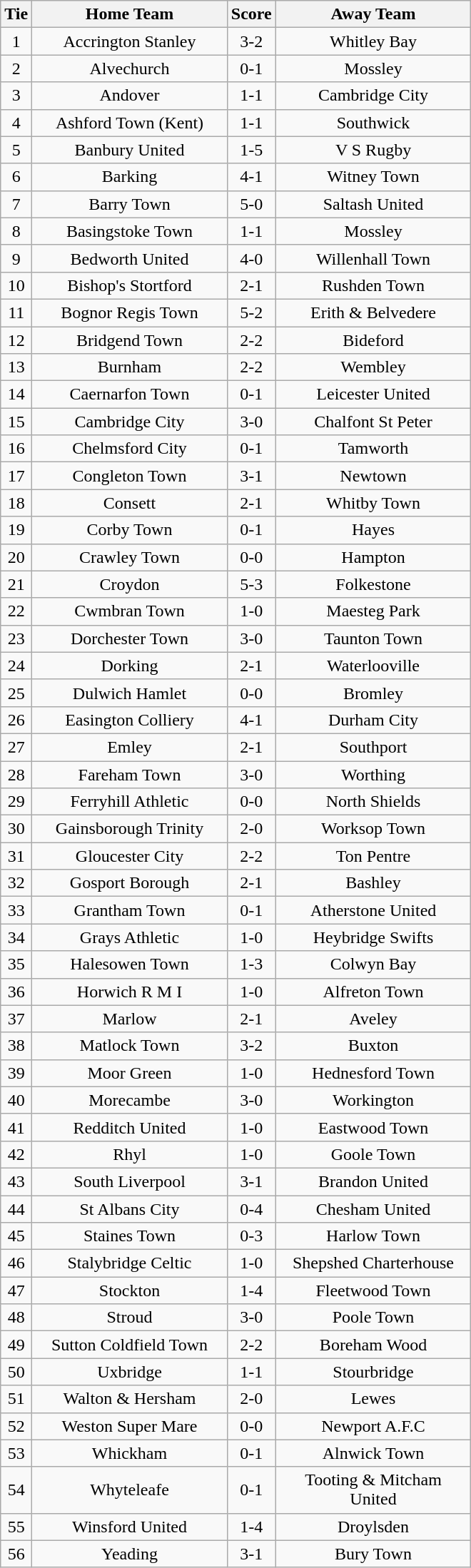<table class="wikitable" style="text-align:center;">
<tr>
<th width=20>Tie</th>
<th width=175>Home Team</th>
<th width=20>Score</th>
<th width=175>Away Team</th>
</tr>
<tr>
<td>1</td>
<td>Accrington Stanley</td>
<td>3-2</td>
<td>Whitley Bay</td>
</tr>
<tr>
<td>2</td>
<td>Alvechurch</td>
<td>0-1</td>
<td>Mossley</td>
</tr>
<tr>
<td>3</td>
<td>Andover</td>
<td>1-1</td>
<td>Cambridge City</td>
</tr>
<tr>
<td>4</td>
<td>Ashford Town (Kent)</td>
<td>1-1</td>
<td>Southwick</td>
</tr>
<tr>
<td>5</td>
<td>Banbury United</td>
<td>1-5</td>
<td>V S Rugby</td>
</tr>
<tr>
<td>6</td>
<td>Barking</td>
<td>4-1</td>
<td>Witney Town</td>
</tr>
<tr>
<td>7</td>
<td>Barry Town</td>
<td>5-0</td>
<td>Saltash United</td>
</tr>
<tr>
<td>8</td>
<td>Basingstoke Town</td>
<td>1-1</td>
<td>Mossley</td>
</tr>
<tr>
<td>9</td>
<td>Bedworth United</td>
<td>4-0</td>
<td>Willenhall Town</td>
</tr>
<tr>
<td>10</td>
<td>Bishop's Stortford</td>
<td>2-1</td>
<td>Rushden Town</td>
</tr>
<tr>
<td>11</td>
<td>Bognor Regis Town</td>
<td>5-2</td>
<td>Erith & Belvedere</td>
</tr>
<tr>
<td>12</td>
<td>Bridgend Town</td>
<td>2-2</td>
<td>Bideford</td>
</tr>
<tr>
<td>13</td>
<td>Burnham</td>
<td>2-2</td>
<td>Wembley</td>
</tr>
<tr>
<td>14</td>
<td>Caernarfon Town</td>
<td>0-1</td>
<td>Leicester United</td>
</tr>
<tr>
<td>15</td>
<td>Cambridge City</td>
<td>3-0</td>
<td>Chalfont St Peter</td>
</tr>
<tr>
<td>16</td>
<td>Chelmsford City</td>
<td>0-1</td>
<td>Tamworth</td>
</tr>
<tr>
<td>17</td>
<td>Congleton Town</td>
<td>3-1</td>
<td>Newtown</td>
</tr>
<tr>
<td>18</td>
<td>Consett</td>
<td>2-1</td>
<td>Whitby Town</td>
</tr>
<tr>
<td>19</td>
<td>Corby Town</td>
<td>0-1</td>
<td>Hayes</td>
</tr>
<tr>
<td>20</td>
<td>Crawley Town</td>
<td>0-0</td>
<td>Hampton</td>
</tr>
<tr>
<td>21</td>
<td>Croydon</td>
<td>5-3</td>
<td>Folkestone</td>
</tr>
<tr>
<td>22</td>
<td>Cwmbran Town</td>
<td>1-0</td>
<td>Maesteg Park</td>
</tr>
<tr>
<td>23</td>
<td>Dorchester Town</td>
<td>3-0</td>
<td>Taunton Town</td>
</tr>
<tr>
<td>24</td>
<td>Dorking</td>
<td>2-1</td>
<td>Waterlooville</td>
</tr>
<tr>
<td>25</td>
<td>Dulwich Hamlet</td>
<td>0-0</td>
<td>Bromley</td>
</tr>
<tr>
<td>26</td>
<td>Easington Colliery</td>
<td>4-1</td>
<td>Durham City</td>
</tr>
<tr>
<td>27</td>
<td>Emley</td>
<td>2-1</td>
<td>Southport</td>
</tr>
<tr>
<td>28</td>
<td>Fareham Town</td>
<td>3-0</td>
<td>Worthing</td>
</tr>
<tr>
<td>29</td>
<td>Ferryhill Athletic</td>
<td>0-0</td>
<td>North Shields</td>
</tr>
<tr>
<td>30</td>
<td>Gainsborough Trinity</td>
<td>2-0</td>
<td>Worksop Town</td>
</tr>
<tr>
<td>31</td>
<td>Gloucester City</td>
<td>2-2</td>
<td>Ton Pentre</td>
</tr>
<tr>
<td>32</td>
<td>Gosport Borough</td>
<td>2-1</td>
<td>Bashley</td>
</tr>
<tr>
<td>33</td>
<td>Grantham Town</td>
<td>0-1</td>
<td>Atherstone United</td>
</tr>
<tr>
<td>34</td>
<td>Grays Athletic</td>
<td>1-0</td>
<td>Heybridge Swifts</td>
</tr>
<tr>
<td>35</td>
<td>Halesowen Town</td>
<td>1-3</td>
<td>Colwyn Bay</td>
</tr>
<tr>
<td>36</td>
<td>Horwich R M I</td>
<td>1-0</td>
<td>Alfreton Town</td>
</tr>
<tr>
<td>37</td>
<td>Marlow</td>
<td>2-1</td>
<td>Aveley</td>
</tr>
<tr>
<td>38</td>
<td>Matlock Town</td>
<td>3-2</td>
<td>Buxton</td>
</tr>
<tr>
<td>39</td>
<td>Moor Green</td>
<td>1-0</td>
<td>Hednesford Town</td>
</tr>
<tr>
<td>40</td>
<td>Morecambe</td>
<td>3-0</td>
<td>Workington</td>
</tr>
<tr>
<td>41</td>
<td>Redditch United</td>
<td>1-0</td>
<td>Eastwood Town</td>
</tr>
<tr>
<td>42</td>
<td>Rhyl</td>
<td>1-0</td>
<td>Goole Town</td>
</tr>
<tr>
<td>43</td>
<td>South Liverpool</td>
<td>3-1</td>
<td>Brandon United</td>
</tr>
<tr>
<td>44</td>
<td>St Albans City</td>
<td>0-4</td>
<td>Chesham United</td>
</tr>
<tr>
<td>45</td>
<td>Staines Town</td>
<td>0-3</td>
<td>Harlow Town</td>
</tr>
<tr>
<td>46</td>
<td>Stalybridge Celtic</td>
<td>1-0</td>
<td>Shepshed Charterhouse</td>
</tr>
<tr>
<td>47</td>
<td>Stockton</td>
<td>1-4</td>
<td>Fleetwood Town</td>
</tr>
<tr>
<td>48</td>
<td>Stroud</td>
<td>3-0</td>
<td>Poole Town</td>
</tr>
<tr>
<td>49</td>
<td>Sutton Coldfield Town</td>
<td>2-2</td>
<td>Boreham Wood</td>
</tr>
<tr>
<td>50</td>
<td>Uxbridge</td>
<td>1-1</td>
<td>Stourbridge</td>
</tr>
<tr>
<td>51</td>
<td>Walton & Hersham</td>
<td>2-0</td>
<td>Lewes</td>
</tr>
<tr>
<td>52</td>
<td>Weston Super Mare</td>
<td>0-0</td>
<td>Newport A.F.C</td>
</tr>
<tr>
<td>53</td>
<td>Whickham</td>
<td>0-1</td>
<td>Alnwick Town</td>
</tr>
<tr>
<td>54</td>
<td>Whyteleafe</td>
<td>0-1</td>
<td>Tooting & Mitcham United</td>
</tr>
<tr>
<td>55</td>
<td>Winsford United</td>
<td>1-4</td>
<td>Droylsden</td>
</tr>
<tr>
<td>56</td>
<td>Yeading</td>
<td>3-1</td>
<td>Bury Town</td>
</tr>
</table>
